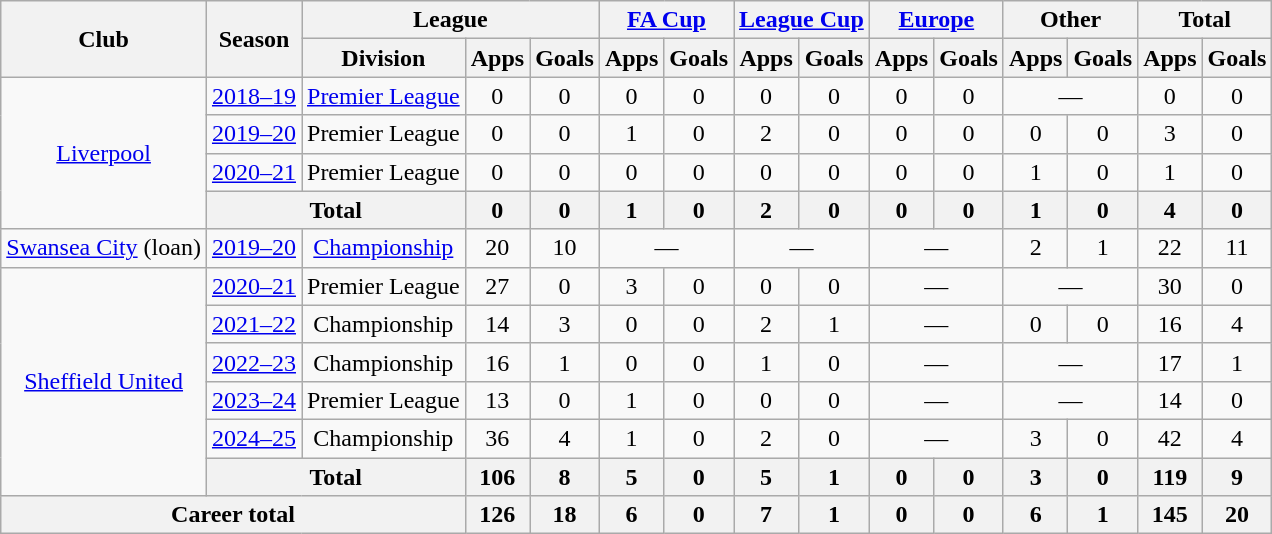<table class=wikitable style=text-align:center>
<tr>
<th rowspan=2>Club</th>
<th rowspan=2>Season</th>
<th colspan=3>League</th>
<th colspan=2><a href='#'>FA Cup</a></th>
<th colspan=2><a href='#'>League Cup</a></th>
<th colspan=2><a href='#'>Europe</a></th>
<th colspan=2>Other</th>
<th colspan=2>Total</th>
</tr>
<tr>
<th>Division</th>
<th>Apps</th>
<th>Goals</th>
<th>Apps</th>
<th>Goals</th>
<th>Apps</th>
<th>Goals</th>
<th>Apps</th>
<th>Goals</th>
<th>Apps</th>
<th>Goals</th>
<th>Apps</th>
<th>Goals</th>
</tr>
<tr>
<td rowspan=4><a href='#'>Liverpool</a></td>
<td><a href='#'>2018–19</a></td>
<td><a href='#'>Premier League</a></td>
<td>0</td>
<td>0</td>
<td>0</td>
<td>0</td>
<td>0</td>
<td>0</td>
<td>0</td>
<td>0</td>
<td colspan=2>—</td>
<td>0</td>
<td>0</td>
</tr>
<tr>
<td><a href='#'>2019–20</a></td>
<td>Premier League</td>
<td>0</td>
<td>0</td>
<td>1</td>
<td>0</td>
<td>2</td>
<td>0</td>
<td>0</td>
<td>0</td>
<td>0</td>
<td>0</td>
<td>3</td>
<td>0</td>
</tr>
<tr>
<td><a href='#'>2020–21</a></td>
<td>Premier League</td>
<td>0</td>
<td>0</td>
<td>0</td>
<td>0</td>
<td>0</td>
<td>0</td>
<td>0</td>
<td>0</td>
<td>1</td>
<td>0</td>
<td>1</td>
<td>0</td>
</tr>
<tr>
<th colspan=2>Total</th>
<th>0</th>
<th>0</th>
<th>1</th>
<th>0</th>
<th>2</th>
<th>0</th>
<th>0</th>
<th>0</th>
<th>1</th>
<th>0</th>
<th>4</th>
<th>0</th>
</tr>
<tr>
<td><a href='#'>Swansea City</a> (loan)</td>
<td><a href='#'>2019–20</a></td>
<td><a href='#'>Championship</a></td>
<td>20</td>
<td>10</td>
<td colspan=2>—</td>
<td colspan=2>—</td>
<td colspan=2>—</td>
<td>2</td>
<td>1</td>
<td>22</td>
<td>11</td>
</tr>
<tr>
<td rowspan=6><a href='#'>Sheffield United</a></td>
<td><a href='#'>2020–21</a></td>
<td>Premier League</td>
<td>27</td>
<td>0</td>
<td>3</td>
<td>0</td>
<td>0</td>
<td>0</td>
<td colspan=2>—</td>
<td colspan=2>—</td>
<td>30</td>
<td>0</td>
</tr>
<tr>
<td><a href='#'>2021–22</a></td>
<td>Championship</td>
<td>14</td>
<td>3</td>
<td>0</td>
<td>0</td>
<td>2</td>
<td>1</td>
<td colspan=2>—</td>
<td>0</td>
<td>0</td>
<td>16</td>
<td>4</td>
</tr>
<tr>
<td><a href='#'>2022–23</a></td>
<td>Championship</td>
<td>16</td>
<td>1</td>
<td>0</td>
<td>0</td>
<td>1</td>
<td>0</td>
<td colspan=2>—</td>
<td colspan=2>—</td>
<td>17</td>
<td>1</td>
</tr>
<tr>
<td><a href='#'>2023–24</a></td>
<td>Premier League</td>
<td>13</td>
<td>0</td>
<td>1</td>
<td>0</td>
<td>0</td>
<td>0</td>
<td colspan=2>—</td>
<td colspan=2>—</td>
<td>14</td>
<td>0</td>
</tr>
<tr>
<td><a href='#'>2024–25</a></td>
<td>Championship</td>
<td>36</td>
<td>4</td>
<td>1</td>
<td>0</td>
<td>2</td>
<td>0</td>
<td colspan=2>—</td>
<td>3</td>
<td>0</td>
<td>42</td>
<td>4</td>
</tr>
<tr>
<th colspan=2>Total</th>
<th>106</th>
<th>8</th>
<th>5</th>
<th>0</th>
<th>5</th>
<th>1</th>
<th>0</th>
<th>0</th>
<th>3</th>
<th>0</th>
<th>119</th>
<th>9</th>
</tr>
<tr>
<th colspan=3>Career total</th>
<th>126</th>
<th>18</th>
<th>6</th>
<th>0</th>
<th>7</th>
<th>1</th>
<th>0</th>
<th>0</th>
<th>6</th>
<th>1</th>
<th>145</th>
<th>20</th>
</tr>
</table>
